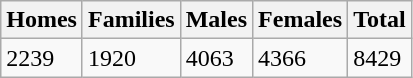<table class="wikitable">
<tr>
<th>Homes</th>
<th>Families</th>
<th>Males</th>
<th>Females</th>
<th>Total</th>
</tr>
<tr>
<td>2239</td>
<td>1920</td>
<td>4063</td>
<td>4366</td>
<td>8429</td>
</tr>
</table>
